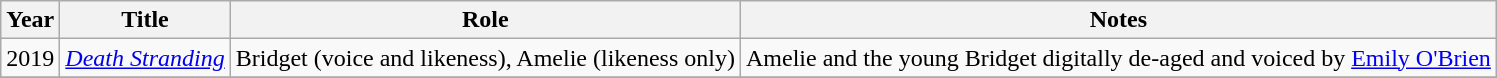<table class="wikitable sortable mw-collapsible">
<tr>
<th>Year</th>
<th>Title</th>
<th>Role</th>
<th class="unsortable">Notes</th>
</tr>
<tr>
<td>2019</td>
<td><em><a href='#'>Death Stranding</a></em></td>
<td>Bridget (voice and likeness), Amelie (likeness only)</td>
<td>Amelie and the young Bridget digitally de-aged and voiced by <a href='#'>Emily O'Brien</a></td>
</tr>
<tr>
</tr>
</table>
